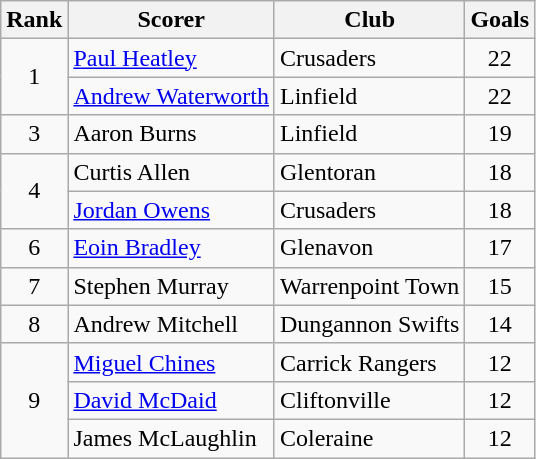<table class="wikitable" style="text-align:center">
<tr>
<th>Rank</th>
<th>Scorer</th>
<th>Club</th>
<th>Goals</th>
</tr>
<tr>
<td rowspan="2">1</td>
<td align="left"> <a href='#'>Paul Heatley</a></td>
<td align="left">Crusaders</td>
<td>22</td>
</tr>
<tr>
<td align="left"> <a href='#'>Andrew Waterworth</a></td>
<td align="left">Linfield</td>
<td>22</td>
</tr>
<tr>
<td>3</td>
<td align="left"> Aaron Burns</td>
<td align="left">Linfield</td>
<td>19</td>
</tr>
<tr>
<td rowspan="2">4</td>
<td align="left"> Curtis Allen</td>
<td align="left">Glentoran</td>
<td>18</td>
</tr>
<tr>
<td align="left"> <a href='#'>Jordan Owens</a></td>
<td align="left">Crusaders</td>
<td>18</td>
</tr>
<tr>
<td>6</td>
<td align="left"> <a href='#'>Eoin Bradley</a></td>
<td align="left">Glenavon</td>
<td>17</td>
</tr>
<tr>
<td>7</td>
<td align="left"> Stephen Murray</td>
<td align="left">Warrenpoint Town</td>
<td>15</td>
</tr>
<tr>
<td>8</td>
<td align="left"> Andrew Mitchell</td>
<td align="left">Dungannon Swifts</td>
<td>14</td>
</tr>
<tr>
<td rowspan="3">9</td>
<td align="left"> <a href='#'>Miguel Chines</a></td>
<td align="left">Carrick Rangers</td>
<td>12</td>
</tr>
<tr>
<td align="left"> <a href='#'>David McDaid</a></td>
<td align="left">Cliftonville</td>
<td>12</td>
</tr>
<tr>
<td align="left"> James McLaughlin</td>
<td align="left">Coleraine</td>
<td>12</td>
</tr>
</table>
